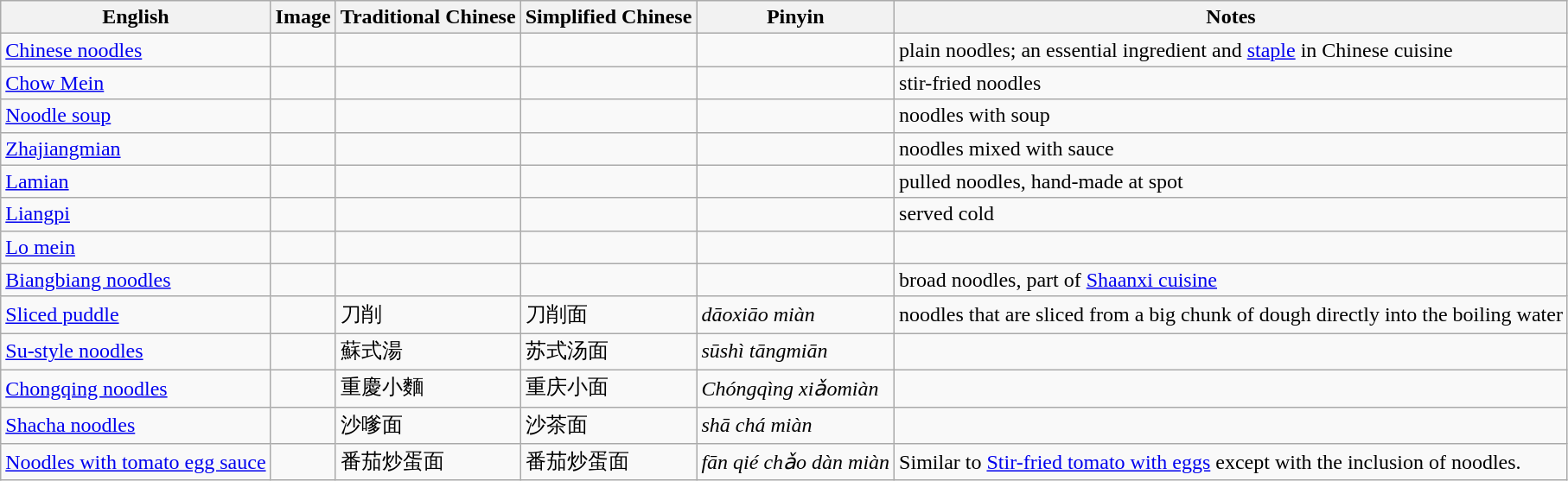<table class="wikitable">
<tr>
<th>English</th>
<th>Image</th>
<th>Traditional Chinese</th>
<th>Simplified Chinese</th>
<th>Pinyin</th>
<th>Notes</th>
</tr>
<tr>
<td><a href='#'>Chinese noodles</a></td>
<td></td>
<td></td>
<td></td>
<td></td>
<td>plain noodles; an essential ingredient and <a href='#'>staple</a> in Chinese cuisine</td>
</tr>
<tr>
<td><a href='#'>Chow Mein</a></td>
<td></td>
<td></td>
<td></td>
<td></td>
<td>stir-fried noodles</td>
</tr>
<tr>
<td><a href='#'>Noodle soup</a></td>
<td></td>
<td></td>
<td></td>
<td></td>
<td>noodles with soup</td>
</tr>
<tr>
<td><a href='#'>Zhajiangmian</a></td>
<td></td>
<td></td>
<td></td>
<td></td>
<td>noodles mixed with sauce</td>
</tr>
<tr>
<td><a href='#'>Lamian</a></td>
<td></td>
<td></td>
<td></td>
<td></td>
<td>pulled noodles, hand-made at spot</td>
</tr>
<tr>
<td><a href='#'>Liangpi</a></td>
<td></td>
<td></td>
<td></td>
<td></td>
<td>served cold</td>
</tr>
<tr>
<td><a href='#'>Lo mein</a></td>
<td></td>
<td></td>
<td></td>
<td></td>
<td></td>
</tr>
<tr>
<td><a href='#'>Biangbiang noodles</a></td>
<td></td>
<td></td>
<td></td>
<td></td>
<td>broad noodles, part of <a href='#'>Shaanxi cuisine</a></td>
</tr>
<tr>
<td><a href='#'>Sliced puddle</a></td>
<td></td>
<td>刀削</td>
<td>刀削面</td>
<td><em>dāoxiāo miàn</em></td>
<td>noodles that are sliced from a big chunk of dough directly into the boiling water</td>
</tr>
<tr>
<td><a href='#'>Su-style noodles</a></td>
<td></td>
<td>蘇式湯</td>
<td>苏式汤面</td>
<td><em>sūshì tāngmiān</em></td>
<td></td>
</tr>
<tr>
<td><a href='#'>Chongqing noodles</a></td>
<td></td>
<td>重慶小麵</td>
<td>重庆小面</td>
<td><em>Chóngqìng xiǎomiàn</em></td>
<td></td>
</tr>
<tr>
<td><a href='#'>Shacha noodles</a></td>
<td></td>
<td>沙嗲面</td>
<td>沙茶面</td>
<td><em>shā chá miàn</em></td>
<td></td>
</tr>
<tr>
<td><a href='#'>Noodles with tomato egg sauce</a></td>
<td></td>
<td>番茄炒蛋面</td>
<td>番茄炒蛋面</td>
<td><em>fān qié chǎo dàn miàn</em></td>
<td>Similar to <a href='#'>Stir-fried tomato with eggs</a> except with the inclusion of noodles.</td>
</tr>
</table>
